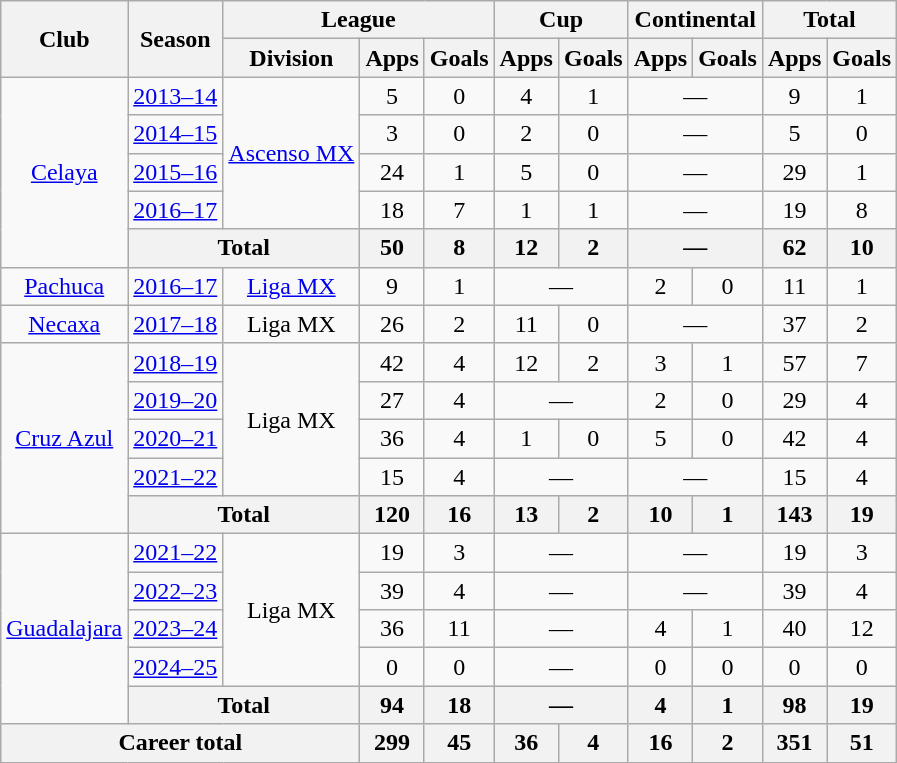<table class="wikitable" style="text-align:center">
<tr>
<th rowspan="2">Club</th>
<th rowspan="2">Season</th>
<th colspan="3">League</th>
<th colspan="2">Cup</th>
<th colspan="2">Continental</th>
<th colspan="2">Total</th>
</tr>
<tr>
<th>Division</th>
<th>Apps</th>
<th>Goals</th>
<th>Apps</th>
<th>Goals</th>
<th>Apps</th>
<th>Goals</th>
<th>Apps</th>
<th>Goals</th>
</tr>
<tr>
<td rowspan="5"><a href='#'>Celaya</a></td>
<td><a href='#'>2013–14</a></td>
<td rowspan="4"><a href='#'>Ascenso MX</a></td>
<td>5</td>
<td>0</td>
<td>4</td>
<td>1</td>
<td colspan="2">—</td>
<td>9</td>
<td>1</td>
</tr>
<tr>
<td><a href='#'>2014–15</a></td>
<td>3</td>
<td>0</td>
<td>2</td>
<td>0</td>
<td colspan="2">—</td>
<td>5</td>
<td>0</td>
</tr>
<tr>
<td><a href='#'>2015–16</a></td>
<td>24</td>
<td>1</td>
<td>5</td>
<td>0</td>
<td colspan="2">—</td>
<td>29</td>
<td>1</td>
</tr>
<tr>
<td><a href='#'>2016–17</a></td>
<td>18</td>
<td>7</td>
<td>1</td>
<td>1</td>
<td colspan="2">—</td>
<td>19</td>
<td>8</td>
</tr>
<tr>
<th colspan="2">Total</th>
<th>50</th>
<th>8</th>
<th>12</th>
<th>2</th>
<th colspan=2>—</th>
<th>62</th>
<th>10</th>
</tr>
<tr>
<td><a href='#'>Pachuca</a></td>
<td><a href='#'>2016–17</a></td>
<td><a href='#'>Liga MX</a></td>
<td>9</td>
<td>1</td>
<td colspan="2">—</td>
<td>2</td>
<td>0</td>
<td>11</td>
<td>1</td>
</tr>
<tr>
<td><a href='#'>Necaxa</a></td>
<td><a href='#'>2017–18</a></td>
<td>Liga MX</td>
<td>26</td>
<td>2</td>
<td>11</td>
<td>0</td>
<td colspan="2">—</td>
<td>37</td>
<td>2</td>
</tr>
<tr>
<td rowspan="5"><a href='#'>Cruz Azul</a></td>
<td><a href='#'>2018–19</a></td>
<td rowspan="4">Liga MX</td>
<td>42</td>
<td>4</td>
<td>12</td>
<td>2</td>
<td>3</td>
<td>1</td>
<td>57</td>
<td>7</td>
</tr>
<tr>
<td><a href='#'>2019–20</a></td>
<td>27</td>
<td>4</td>
<td colspan="2">—</td>
<td>2</td>
<td>0</td>
<td>29</td>
<td>4</td>
</tr>
<tr>
<td><a href='#'>2020–21</a></td>
<td>36</td>
<td>4</td>
<td>1</td>
<td>0</td>
<td>5</td>
<td>0</td>
<td>42</td>
<td>4</td>
</tr>
<tr>
<td><a href='#'>2021–22</a></td>
<td>15</td>
<td>4</td>
<td colspan=2>—</td>
<td colspan=2>—</td>
<td>15</td>
<td>4</td>
</tr>
<tr>
<th colspan="2">Total</th>
<th>120</th>
<th>16</th>
<th>13</th>
<th>2</th>
<th>10</th>
<th>1</th>
<th>143</th>
<th>19</th>
</tr>
<tr>
<td rowspan="5"><a href='#'>Guadalajara</a></td>
<td><a href='#'>2021–22</a></td>
<td rowspan="4">Liga MX</td>
<td>19</td>
<td>3</td>
<td colspan=2>—</td>
<td colspan=2>—</td>
<td>19</td>
<td>3</td>
</tr>
<tr>
<td><a href='#'>2022–23</a></td>
<td>39</td>
<td>4</td>
<td colspan=2>—</td>
<td colspan=2>—</td>
<td>39</td>
<td>4</td>
</tr>
<tr>
<td><a href='#'>2023–24</a></td>
<td>36</td>
<td>11</td>
<td colspan=2>—</td>
<td>4</td>
<td>1</td>
<td>40</td>
<td>12</td>
</tr>
<tr>
<td><a href='#'>2024–25</a></td>
<td>0</td>
<td>0</td>
<td colspan=2>—</td>
<td>0</td>
<td>0</td>
<td>0</td>
<td>0</td>
</tr>
<tr>
<th colspan="2">Total</th>
<th>94</th>
<th>18</th>
<th colspan=2>—</th>
<th>4</th>
<th>1</th>
<th>98</th>
<th>19</th>
</tr>
<tr>
<th colspan="3">Career total</th>
<th>299</th>
<th>45</th>
<th>36</th>
<th>4</th>
<th>16</th>
<th>2</th>
<th>351</th>
<th>51</th>
</tr>
</table>
